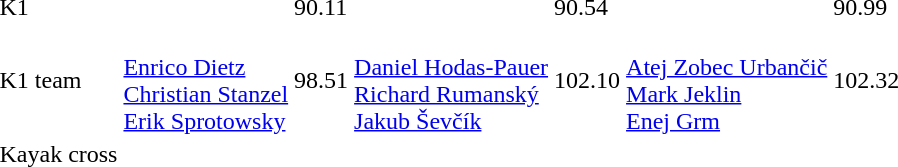<table>
<tr>
<td>K1</td>
<td></td>
<td>90.11</td>
<td></td>
<td>90.54</td>
<td></td>
<td>90.99</td>
</tr>
<tr>
<td>K1 team</td>
<td><br><a href='#'>Enrico Dietz</a><br><a href='#'>Christian Stanzel</a><br><a href='#'>Erik Sprotowsky</a></td>
<td>98.51</td>
<td><br><a href='#'>Daniel Hodas-Pauer</a><br><a href='#'>Richard Rumanský</a><br><a href='#'>Jakub Ševčík</a></td>
<td>102.10</td>
<td><br><a href='#'>Atej Zobec Urbančič</a><br><a href='#'>Mark Jeklin</a><br><a href='#'>Enej Grm</a></td>
<td>102.32</td>
</tr>
<tr>
<td>Kayak cross</td>
<td></td>
<td></td>
<td></td>
<td></td>
<td></td>
<td></td>
</tr>
</table>
